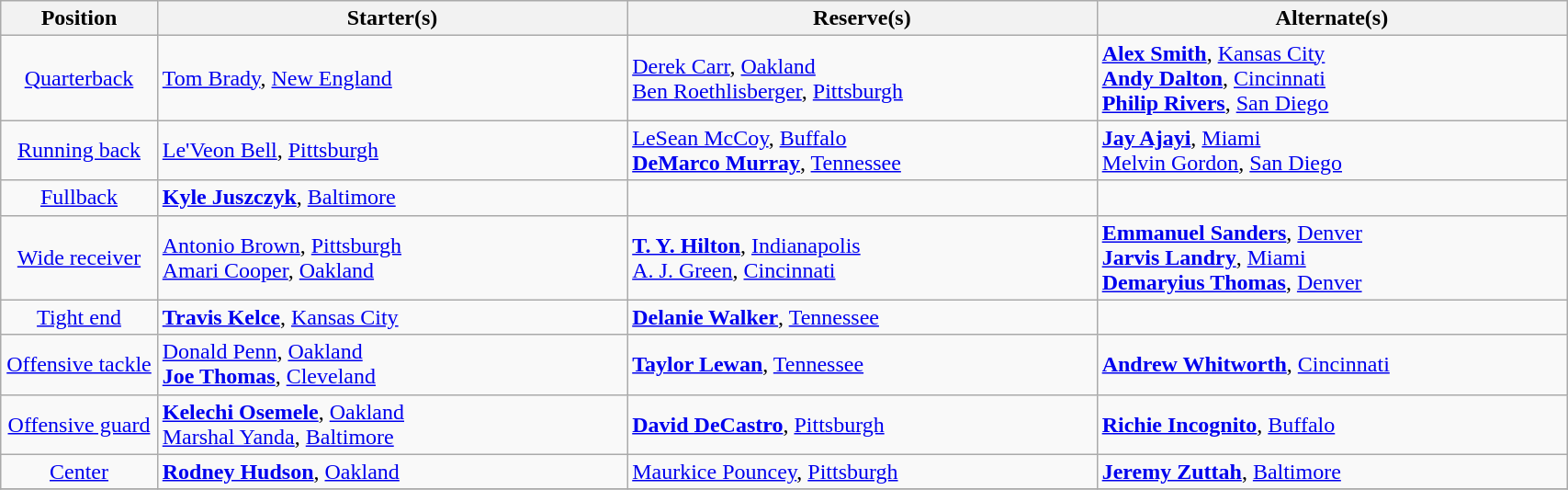<table class="wikitable" style="width:90%;">
<tr>
<th style="width:10%;">Position</th>
<th style="width:30%;">Starter(s)</th>
<th style="width:30%;">Reserve(s)</th>
<th style="width:30%;">Alternate(s)</th>
</tr>
<tr>
<td align=center><a href='#'>Quarterback</a></td>
<td> <a href='#'>Tom Brady</a>, <a href='#'>New England</a></td>
<td> <a href='#'>Derek Carr</a>, <a href='#'>Oakland</a><br> <a href='#'>Ben Roethlisberger</a>, <a href='#'>Pittsburgh</a></td>
<td> <strong><a href='#'>Alex Smith</a></strong>, <a href='#'>Kansas City</a><br>  <strong><a href='#'>Andy Dalton</a></strong>, <a href='#'>Cincinnati</a><br>  <strong><a href='#'>Philip Rivers</a></strong>, <a href='#'>San Diego</a></td>
</tr>
<tr>
<td align=center><a href='#'>Running back</a></td>
<td> <a href='#'>Le'Veon Bell</a>, <a href='#'>Pittsburgh</a></td>
<td> <a href='#'>LeSean McCoy</a>, <a href='#'>Buffalo</a><br> <strong><a href='#'>DeMarco Murray</a></strong>, <a href='#'>Tennessee</a></td>
<td> <strong><a href='#'>Jay Ajayi</a></strong>, <a href='#'>Miami</a><br> <a href='#'>Melvin Gordon</a>, <a href='#'>San Diego</a></td>
</tr>
<tr>
<td align=center><a href='#'>Fullback</a></td>
<td> <strong><a href='#'>Kyle Juszczyk</a></strong>, <a href='#'>Baltimore</a></td>
<td></td>
<td></td>
</tr>
<tr>
<td align=center><a href='#'>Wide receiver</a></td>
<td> <a href='#'>Antonio Brown</a>, <a href='#'>Pittsburgh</a><br> <a href='#'>Amari Cooper</a>, <a href='#'>Oakland</a></td>
<td> <strong><a href='#'>T. Y. Hilton</a></strong>, <a href='#'>Indianapolis</a><br> <a href='#'>A. J. Green</a>, <a href='#'>Cincinnati</a></td>
<td> <strong><a href='#'>Emmanuel Sanders</a></strong>, <a href='#'>Denver</a><br> <strong><a href='#'>Jarvis Landry</a></strong>, <a href='#'>Miami</a><br> <strong><a href='#'>Demaryius Thomas</a></strong>, <a href='#'>Denver</a></td>
</tr>
<tr>
<td align=center><a href='#'>Tight end</a></td>
<td> <strong><a href='#'>Travis Kelce</a></strong>, <a href='#'>Kansas City</a></td>
<td> <strong><a href='#'>Delanie Walker</a></strong>, <a href='#'>Tennessee</a></td>
<td></td>
</tr>
<tr>
<td align=center><a href='#'>Offensive tackle</a></td>
<td> <a href='#'>Donald Penn</a>, <a href='#'>Oakland</a><br> <strong><a href='#'>Joe Thomas</a></strong>, <a href='#'>Cleveland</a></td>
<td> <strong><a href='#'>Taylor Lewan</a></strong>, <a href='#'>Tennessee</a></td>
<td> <strong><a href='#'>Andrew Whitworth</a></strong>, <a href='#'>Cincinnati</a></td>
</tr>
<tr>
<td align=center><a href='#'>Offensive guard</a></td>
<td> <strong><a href='#'>Kelechi Osemele</a></strong>, <a href='#'>Oakland</a><br> <a href='#'>Marshal Yanda</a>, <a href='#'>Baltimore</a></td>
<td> <strong><a href='#'>David DeCastro</a></strong>, <a href='#'>Pittsburgh</a></td>
<td> <strong><a href='#'>Richie Incognito</a></strong>, <a href='#'>Buffalo</a></td>
</tr>
<tr>
<td align=center><a href='#'>Center</a></td>
<td> <strong><a href='#'>Rodney Hudson</a></strong>, <a href='#'>Oakland</a></td>
<td> <a href='#'>Maurkice Pouncey</a>, <a href='#'>Pittsburgh</a></td>
<td> <strong><a href='#'>Jeremy Zuttah</a></strong>, <a href='#'>Baltimore</a></td>
</tr>
<tr>
</tr>
</table>
